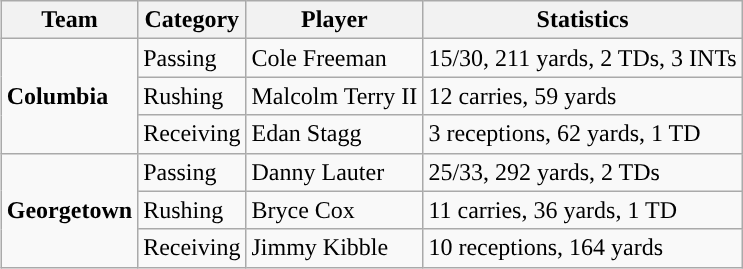<table class="wikitable" style="float: right;">
<tr>
<th>Team</th>
<th>Category</th>
<th>Player</th>
<th>Statistics</th>
</tr>
<tr>
<td rowspan=3><strong>Columbia</strong></td>
<td>Passing</td>
<td>Cole Freeman</td>
<td>15/30, 211 yards, 2 TDs, 3 INTs</td>
</tr>
<tr>
<td>Rushing</td>
<td>Malcolm Terry II</td>
<td>12 carries, 59 yards</td>
</tr>
<tr>
<td>Receiving</td>
<td>Edan Stagg</td>
<td>3 receptions, 62 yards, 1 TD</td>
</tr>
<tr>
<td rowspan=3><strong>Georgetown</strong></td>
<td>Passing</td>
<td>Danny Lauter</td>
<td>25/33, 292 yards, 2 TDs</td>
</tr>
<tr>
<td>Rushing</td>
<td>Bryce Cox</td>
<td>11 carries, 36 yards, 1 TD</td>
</tr>
<tr>
<td>Receiving</td>
<td>Jimmy Kibble</td>
<td>10 receptions, 164 yards</td>
</tr>
</table>
